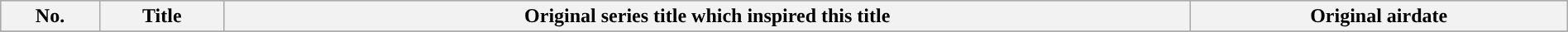<table class="wikitable plainrowheaders" width="100%" style="margin-right: 0;">
<tr style="background-color: #d2b48c;">
<th>No.</th>
<th>Title</th>
<th>Original series title which inspired this title</th>
<th>Original airdate</th>
</tr>
<tr>
</tr>
</table>
